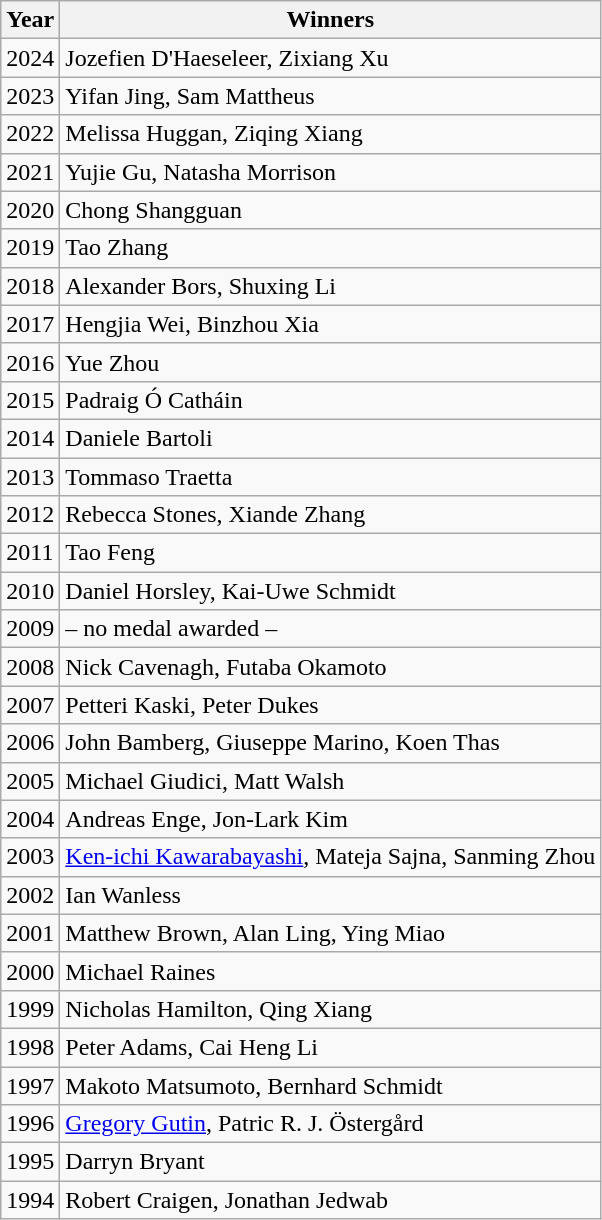<table class="wikitable">
<tr>
<th>Year</th>
<th>Winners</th>
</tr>
<tr>
<td>2024</td>
<td>Jozefien D'Haeseleer, Zixiang Xu</td>
</tr>
<tr>
<td>2023</td>
<td>Yifan Jing, Sam Mattheus</td>
</tr>
<tr>
<td>2022</td>
<td>Melissa Huggan, Ziqing Xiang</td>
</tr>
<tr>
<td>2021</td>
<td>Yujie Gu, Natasha Morrison</td>
</tr>
<tr>
<td>2020</td>
<td>Chong Shangguan</td>
</tr>
<tr>
<td>2019</td>
<td>Tao Zhang</td>
</tr>
<tr>
<td>2018</td>
<td>Alexander Bors, Shuxing Li</td>
</tr>
<tr>
<td>2017</td>
<td>Hengjia Wei, Binzhou Xia</td>
</tr>
<tr>
<td>2016</td>
<td>Yue Zhou</td>
</tr>
<tr>
<td>2015</td>
<td>Padraig Ó Catháin</td>
</tr>
<tr>
<td>2014</td>
<td>Daniele Bartoli</td>
</tr>
<tr>
<td>2013</td>
<td>Tommaso Traetta</td>
</tr>
<tr>
<td>2012</td>
<td>Rebecca Stones, Xiande Zhang</td>
</tr>
<tr>
<td>2011</td>
<td>Tao Feng</td>
</tr>
<tr>
<td>2010</td>
<td>Daniel Horsley, Kai-Uwe Schmidt</td>
</tr>
<tr>
<td>2009</td>
<td>– no medal awarded –</td>
</tr>
<tr>
<td>2008</td>
<td>Nick Cavenagh, Futaba Okamoto</td>
</tr>
<tr>
<td>2007</td>
<td>Petteri Kaski, Peter Dukes</td>
</tr>
<tr>
<td>2006</td>
<td>John Bamberg, Giuseppe Marino, Koen Thas</td>
</tr>
<tr>
<td>2005</td>
<td>Michael Giudici, Matt Walsh</td>
</tr>
<tr>
<td>2004</td>
<td>Andreas Enge, Jon-Lark Kim</td>
</tr>
<tr>
<td>2003</td>
<td><a href='#'>Ken-ichi Kawarabayashi</a>, Mateja Sajna, Sanming Zhou</td>
</tr>
<tr>
<td>2002</td>
<td>Ian Wanless</td>
</tr>
<tr>
<td>2001</td>
<td>Matthew Brown, Alan Ling, Ying Miao</td>
</tr>
<tr>
<td>2000</td>
<td>Michael Raines</td>
</tr>
<tr>
<td>1999</td>
<td>Nicholas Hamilton, Qing Xiang</td>
</tr>
<tr>
<td>1998</td>
<td>Peter Adams, Cai Heng Li</td>
</tr>
<tr>
<td>1997</td>
<td>Makoto Matsumoto, Bernhard Schmidt</td>
</tr>
<tr>
<td>1996</td>
<td><a href='#'>Gregory Gutin</a>, Patric R. J. Östergård</td>
</tr>
<tr>
<td>1995</td>
<td>Darryn Bryant</td>
</tr>
<tr>
<td>1994</td>
<td>Robert Craigen, Jonathan Jedwab</td>
</tr>
</table>
